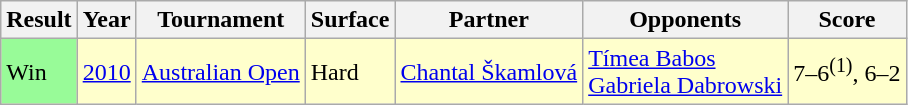<table class="sortable wikitable">
<tr>
<th>Result</th>
<th>Year</th>
<th>Tournament</th>
<th>Surface</th>
<th>Partner</th>
<th>Opponents</th>
<th class="unsortable">Score</th>
</tr>
<tr style="background:#ffc;">
<td style="background:#98fb98;">Win</td>
<td><a href='#'>2010</a></td>
<td><a href='#'>Australian Open</a></td>
<td>Hard</td>
<td> <a href='#'>Chantal Škamlová</a></td>
<td> <a href='#'>Tímea Babos</a> <br>  <a href='#'>Gabriela Dabrowski</a></td>
<td>7–6<sup>(1)</sup>, 6–2</td>
</tr>
</table>
